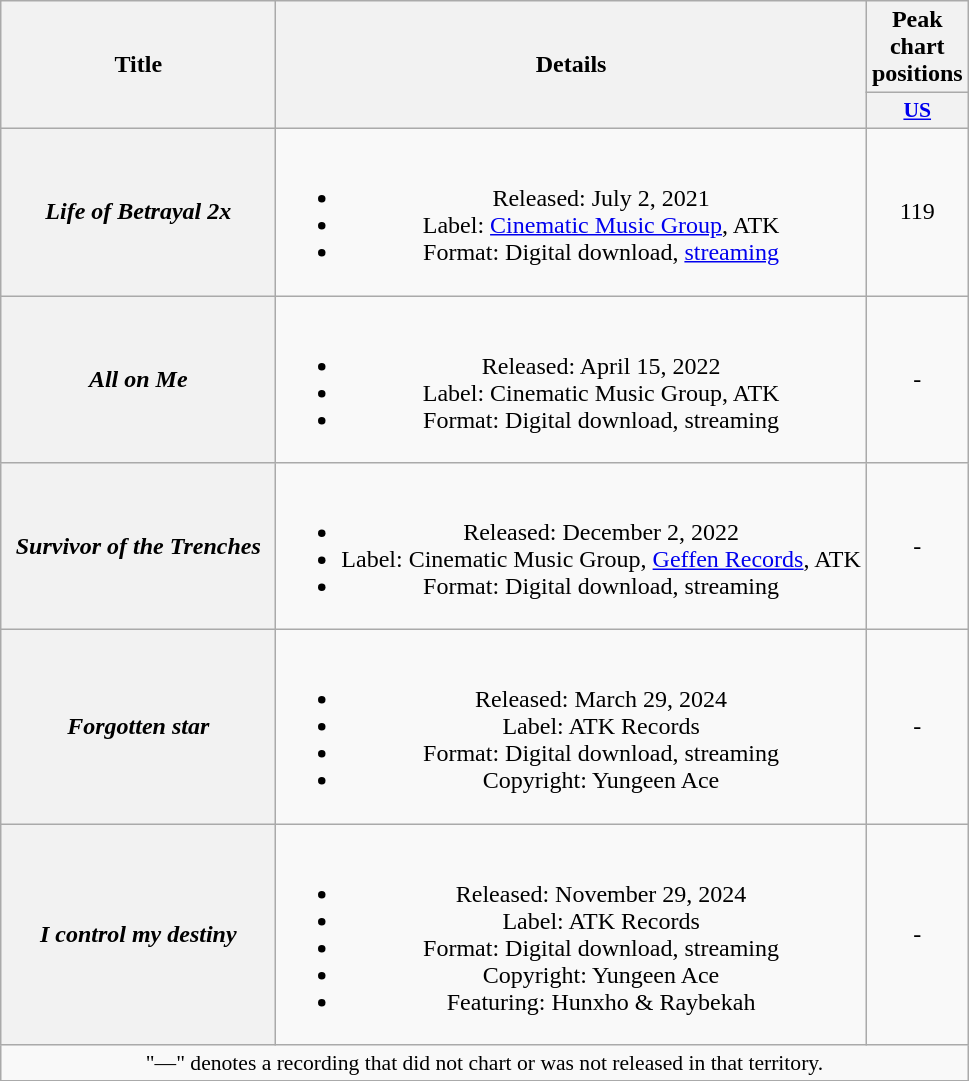<table class="wikitable plainrowheaders" style="text-align:center;">
<tr>
<th scope="col" rowspan="2" style="width:11em;">Title</th>
<th rowspan="2">Details</th>
<th>Peak chart positions</th>
</tr>
<tr>
<th scope="col" style="width:3em;font-size:90%;"><a href='#'>US</a> <br></th>
</tr>
<tr>
<th scope="row"><em>Life of Betrayal 2x</em></th>
<td><br><ul><li>Released: July 2, 2021</li><li>Label: <a href='#'>Cinematic Music Group</a>, ATK</li><li>Format: Digital download, <a href='#'>streaming</a></li></ul></td>
<td>119</td>
</tr>
<tr>
<th scope="row"><em>All on Me</em></th>
<td><br><ul><li>Released: April 15, 2022</li><li>Label: Cinematic Music Group, ATK</li><li>Format: Digital download, streaming</li></ul></td>
<td>-</td>
</tr>
<tr>
<th scope="row"><em>Survivor of the Trenches</em></th>
<td><br><ul><li>Released: December 2, 2022</li><li>Label: Cinematic Music Group, <a href='#'>Geffen Records</a>, ATK</li><li>Format: Digital download, streaming</li></ul></td>
<td>-</td>
</tr>
<tr>
<th scope="row"><em>Forgotten star</em> </th>
<td><br><ul><li>Released: March 29, 2024</li><li>Label: ATK Records</li><li>Format: Digital download, streaming</li><li>Copyright: Yungeen Ace</li></ul></td>
<td>-</td>
</tr>
<tr>
<th scope="row"><em>I control my destiny</em> </th>
<td><br><ul><li>Released: November 29, 2024</li><li>Label: ATK Records</li><li>Format: Digital download, streaming</li><li>Copyright: Yungeen Ace</li><li>Featuring: Hunxho & Raybekah</li></ul></td>
<td>-</td>
</tr>
<tr>
<td colspan="3" style="font-size:90%">"—" denotes a recording that did not chart or was not released in that territory.</td>
</tr>
</table>
